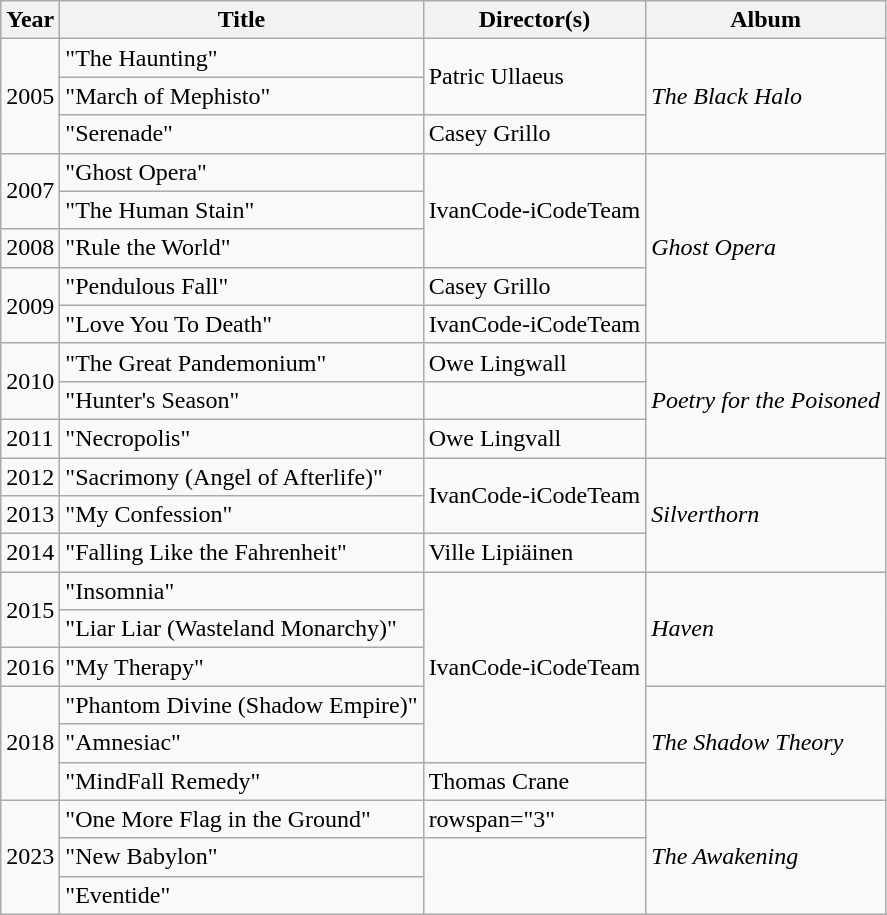<table class="wikitable">
<tr>
<th>Year</th>
<th>Title</th>
<th>Director(s)</th>
<th>Album</th>
</tr>
<tr>
<td rowspan="3">2005</td>
<td>"The Haunting"</td>
<td rowspan="2">Patric Ullaeus</td>
<td rowspan="3"><em>The Black Halo</em></td>
</tr>
<tr>
<td>"March of Mephisto"</td>
</tr>
<tr>
<td>"Serenade"</td>
<td>Casey Grillo</td>
</tr>
<tr>
<td rowspan="2">2007</td>
<td>"Ghost Opera"</td>
<td rowspan="3">IvanCode-iCodeTeam</td>
<td rowspan="5"><em>Ghost Opera</em></td>
</tr>
<tr>
<td>"The Human Stain"</td>
</tr>
<tr>
<td>2008</td>
<td>"Rule the World"</td>
</tr>
<tr>
<td rowspan="2">2009</td>
<td>"Pendulous Fall"</td>
<td>Casey Grillo</td>
</tr>
<tr>
<td>"Love You To Death"</td>
<td>IvanCode-iCodeTeam</td>
</tr>
<tr>
<td rowspan="2">2010</td>
<td>"The Great Pandemonium"</td>
<td>Owe Lingwall</td>
<td rowspan="3"><em>Poetry for the Poisoned</em></td>
</tr>
<tr>
<td>"Hunter's Season"</td>
<td></td>
</tr>
<tr>
<td>2011</td>
<td>"Necropolis"</td>
<td>Owe Lingvall</td>
</tr>
<tr>
<td>2012</td>
<td>"Sacrimony (Angel of Afterlife)"</td>
<td rowspan="2">IvanCode-iCodeTeam</td>
<td rowspan="3"><em>Silverthorn</em></td>
</tr>
<tr>
<td>2013</td>
<td>"My Confession"</td>
</tr>
<tr>
<td>2014</td>
<td>"Falling Like the Fahrenheit"</td>
<td>Ville Lipiäinen</td>
</tr>
<tr>
<td rowspan="2">2015</td>
<td>"Insomnia"</td>
<td rowspan="5">IvanCode-iCodeTeam</td>
<td rowspan="3"><em>Haven</em></td>
</tr>
<tr>
<td>"Liar Liar (Wasteland Monarchy)"</td>
</tr>
<tr>
<td>2016</td>
<td>"My Therapy"</td>
</tr>
<tr>
<td rowspan="3">2018</td>
<td>"Phantom Divine (Shadow Empire)"</td>
<td rowspan="3"><em>The Shadow Theory</em></td>
</tr>
<tr>
<td>"Amnesiac"</td>
</tr>
<tr>
<td>"MindFall Remedy"</td>
<td>Thomas Crane</td>
</tr>
<tr>
<td rowspan="3">2023</td>
<td>"One More Flag in the Ground"</td>
<td>rowspan="3" </td>
<td rowspan="3"><em>The Awakening</em></td>
</tr>
<tr>
<td>"New Babylon"</td>
</tr>
<tr>
<td>"Eventide"</td>
</tr>
</table>
